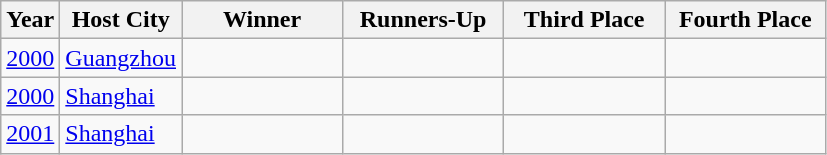<table class="wikitable sortable" style="font-size:100%; text-align:; width:;">
<tr>
<th>Year</th>
<th>Host City</th>
<th width=100px>Winner</th>
<th width=100px>Runners-Up</th>
<th width=100px>Third Place</th>
<th width=100px>Fourth Place</th>
</tr>
<tr>
<td><a href='#'>2000</a></td>
<td><a href='#'>Guangzhou</a></td>
<td><strong></strong></td>
<td></td>
<td></td>
<td></td>
</tr>
<tr>
<td><a href='#'>2000</a></td>
<td><a href='#'>Shanghai</a></td>
<td><strong></strong></td>
<td></td>
<td></td>
<td></td>
</tr>
<tr>
<td><a href='#'>2001</a></td>
<td><a href='#'>Shanghai</a></td>
<td><strong></strong></td>
<td></td>
<td></td>
<td></td>
</tr>
</table>
